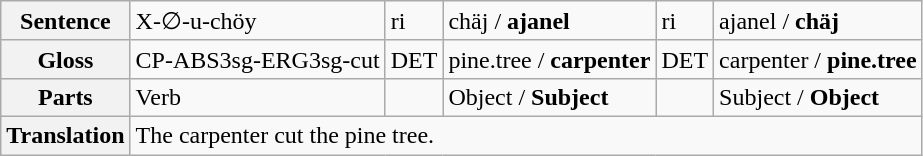<table class="wikitable">
<tr>
<th>Sentence</th>
<td>X-∅-u-chöy</td>
<td>ri</td>
<td>chäj / <strong>ajanel</strong></td>
<td>ri</td>
<td>ajanel / <strong>chäj</strong></td>
</tr>
<tr>
<th>Gloss</th>
<td>CP-ABS3sg-ERG3sg-cut</td>
<td>DET</td>
<td>pine.tree / <strong>carpenter</strong></td>
<td>DET</td>
<td>carpenter / <strong>pine.tree</strong></td>
</tr>
<tr>
<th>Parts</th>
<td>Verb</td>
<td></td>
<td>Object / <strong>Subject</strong></td>
<td></td>
<td>Subject / <strong>Object</strong></td>
</tr>
<tr>
<th>Translation</th>
<td colspan="5">The carpenter cut the pine tree.</td>
</tr>
</table>
